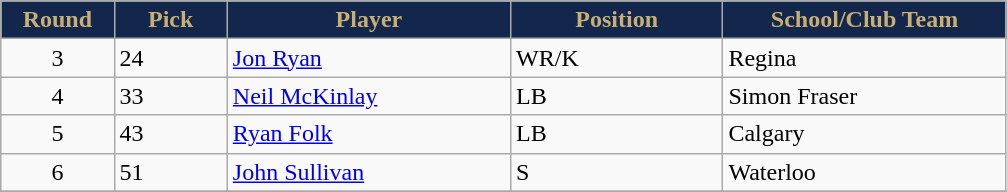<table class="wikitable sortable sortable">
<tr>
<th style="background:#13264B;color:#C9AF74;" width="8%">Round</th>
<th style="background:#13264B;color:#C9AF74;" width="8%">Pick</th>
<th style="background:#13264B;color:#C9AF74;" width="20%">Player</th>
<th style="background:#13264B;color:#C9AF74;" width="15%">Position</th>
<th style="background:#13264B;color:#C9AF74;" width="20%">School/Club Team</th>
</tr>
<tr>
<td align=center>3</td>
<td>24</td>
<td><a href='#'>Jon Ryan</a></td>
<td>WR/K</td>
<td>Regina</td>
</tr>
<tr>
<td align=center>4</td>
<td>33</td>
<td><a href='#'>Neil McKinlay</a></td>
<td>LB</td>
<td>Simon Fraser</td>
</tr>
<tr>
<td align=center>5</td>
<td>43</td>
<td><a href='#'>Ryan Folk</a></td>
<td>LB</td>
<td>Calgary</td>
</tr>
<tr>
<td align=center>6</td>
<td>51</td>
<td><a href='#'>John Sullivan</a></td>
<td>S</td>
<td>Waterloo</td>
</tr>
<tr>
</tr>
</table>
